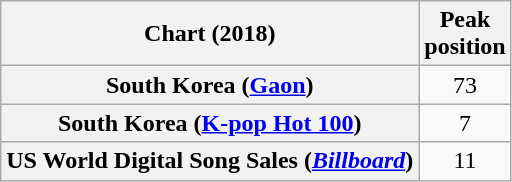<table class="wikitable plainrowheaders sortable" style="text-align:center;">
<tr>
<th scope="col">Chart (2018)</th>
<th scope="col">Peak<br>position</th>
</tr>
<tr>
<th scope="row">South Korea (<a href='#'>Gaon</a>)</th>
<td>73</td>
</tr>
<tr>
<th scope="row">South Korea (<a href='#'>K-pop Hot 100</a>)</th>
<td>7</td>
</tr>
<tr>
<th scope="row">US World Digital Song Sales (<a href='#'><em>Billboard</em></a>)</th>
<td>11</td>
</tr>
</table>
